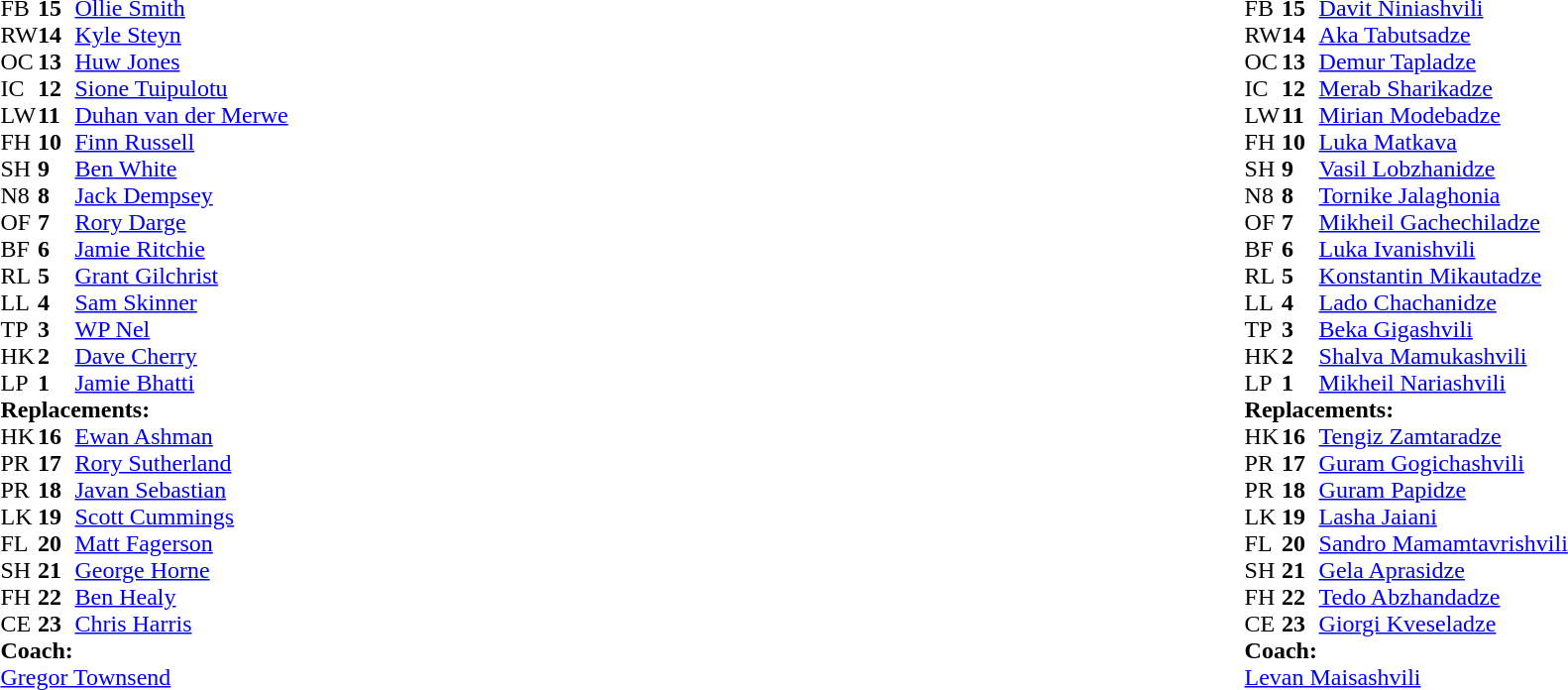<table style="width:100%">
<tr>
<td style="vertical-align:top; width:50%"><br><table cellspacing="0" cellpadding="0">
<tr>
<th width="25"></th>
<th width="25"></th>
</tr>
<tr>
<td>FB</td>
<td><strong>15</strong></td>
<td><a href='#'>Ollie Smith</a></td>
</tr>
<tr>
<td>RW</td>
<td><strong>14</strong></td>
<td><a href='#'>Kyle Steyn</a></td>
</tr>
<tr>
<td>OC</td>
<td><strong>13</strong></td>
<td><a href='#'>Huw Jones</a></td>
<td></td>
<td></td>
</tr>
<tr>
<td>IC</td>
<td><strong>12</strong></td>
<td><a href='#'>Sione Tuipulotu</a></td>
</tr>
<tr>
<td>LW</td>
<td><strong>11</strong></td>
<td><a href='#'>Duhan van der Merwe</a></td>
</tr>
<tr>
<td>FH</td>
<td><strong>10</strong></td>
<td><a href='#'>Finn Russell</a></td>
<td></td>
<td></td>
</tr>
<tr>
<td>SH</td>
<td><strong>9</strong></td>
<td><a href='#'>Ben White</a></td>
<td></td>
<td></td>
</tr>
<tr>
<td>N8</td>
<td><strong>8</strong></td>
<td><a href='#'>Jack Dempsey</a></td>
</tr>
<tr>
<td>OF</td>
<td><strong>7</strong></td>
<td><a href='#'>Rory Darge</a></td>
<td></td>
<td></td>
</tr>
<tr>
<td>BF</td>
<td><strong>6</strong></td>
<td><a href='#'>Jamie Ritchie</a></td>
</tr>
<tr>
<td>RL</td>
<td><strong>5</strong></td>
<td><a href='#'>Grant Gilchrist</a></td>
</tr>
<tr>
<td>LL</td>
<td><strong>4</strong></td>
<td><a href='#'>Sam Skinner</a></td>
<td></td>
<td></td>
</tr>
<tr>
<td>TP</td>
<td><strong>3</strong></td>
<td><a href='#'>WP Nel</a></td>
<td></td>
<td></td>
</tr>
<tr>
<td>HK</td>
<td><strong>2</strong></td>
<td><a href='#'>Dave Cherry</a></td>
<td></td>
<td></td>
</tr>
<tr>
<td>LP</td>
<td><strong>1</strong></td>
<td><a href='#'>Jamie Bhatti</a></td>
<td></td>
<td></td>
</tr>
<tr>
<td colspan="3"><strong>Replacements:</strong></td>
</tr>
<tr>
<td>HK</td>
<td><strong>16</strong></td>
<td><a href='#'>Ewan Ashman</a></td>
<td></td>
<td></td>
</tr>
<tr>
<td>PR</td>
<td><strong>17</strong></td>
<td><a href='#'>Rory Sutherland</a></td>
<td></td>
<td></td>
</tr>
<tr>
<td>PR</td>
<td><strong>18</strong></td>
<td><a href='#'>Javan Sebastian</a></td>
<td></td>
<td></td>
</tr>
<tr>
<td>LK</td>
<td><strong>19</strong></td>
<td><a href='#'>Scott Cummings</a></td>
<td></td>
<td></td>
</tr>
<tr>
<td>FL</td>
<td><strong>20</strong></td>
<td><a href='#'>Matt Fagerson</a></td>
<td></td>
<td></td>
</tr>
<tr>
<td>SH</td>
<td><strong>21</strong></td>
<td><a href='#'>George Horne</a></td>
<td></td>
<td></td>
</tr>
<tr>
<td>FH</td>
<td><strong>22</strong></td>
<td><a href='#'>Ben Healy</a></td>
<td></td>
<td></td>
</tr>
<tr>
<td>CE</td>
<td><strong>23</strong></td>
<td><a href='#'>Chris Harris</a></td>
<td></td>
<td></td>
</tr>
<tr>
<td colspan="3"><strong>Coach:</strong></td>
</tr>
<tr>
<td colspan="3"> <a href='#'>Gregor Townsend</a></td>
</tr>
</table>
</td>
<td style="vertical-align:top"></td>
<td style="vertical-align:top;width:50%"><br><table cellspacing="0" cellpadding="0" style="margin:auto">
<tr>
<th width="25"></th>
<th width="25"></th>
</tr>
<tr>
<td>FB</td>
<td><strong>15</strong></td>
<td><a href='#'>Davit Niniashvili</a></td>
</tr>
<tr>
<td>RW</td>
<td><strong>14</strong></td>
<td><a href='#'>Aka Tabutsadze</a></td>
</tr>
<tr>
<td>OC</td>
<td><strong>13</strong></td>
<td><a href='#'>Demur Tapladze</a></td>
<td></td>
<td></td>
</tr>
<tr>
<td>IC</td>
<td><strong>12</strong></td>
<td><a href='#'>Merab Sharikadze</a></td>
</tr>
<tr>
<td>LW</td>
<td><strong>11</strong></td>
<td><a href='#'>Mirian Modebadze</a></td>
</tr>
<tr>
<td>FH</td>
<td><strong>10</strong></td>
<td><a href='#'>Luka Matkava</a></td>
<td></td>
<td></td>
</tr>
<tr>
<td>SH</td>
<td><strong>9</strong></td>
<td><a href='#'>Vasil Lobzhanidze</a></td>
<td></td>
<td></td>
</tr>
<tr>
<td>N8</td>
<td><strong>8</strong></td>
<td><a href='#'>Tornike Jalaghonia</a></td>
</tr>
<tr>
<td>OF</td>
<td><strong>7</strong></td>
<td><a href='#'>Mikheil Gachechiladze</a></td>
</tr>
<tr>
<td>BF</td>
<td><strong>6</strong></td>
<td><a href='#'>Luka Ivanishvili</a></td>
<td></td>
<td></td>
</tr>
<tr>
<td>RL</td>
<td><strong>5</strong></td>
<td><a href='#'>Konstantin Mikautadze</a></td>
<td></td>
<td></td>
<td></td>
<td></td>
</tr>
<tr>
<td>LL</td>
<td><strong>4</strong></td>
<td><a href='#'>Lado Chachanidze</a></td>
<td></td>
<td></td>
<td></td>
</tr>
<tr>
<td>TP</td>
<td><strong>3</strong></td>
<td><a href='#'>Beka Gigashvili</a></td>
<td></td>
<td></td>
</tr>
<tr>
<td>HK</td>
<td><strong>2</strong></td>
<td><a href='#'>Shalva Mamukashvili</a></td>
<td></td>
<td></td>
</tr>
<tr>
<td>LP</td>
<td><strong>1</strong></td>
<td><a href='#'>Mikheil Nariashvili</a></td>
<td></td>
<td></td>
</tr>
<tr>
<td colspan="3"><strong>Replacements:</strong></td>
</tr>
<tr>
<td>HK</td>
<td><strong>16</strong></td>
<td><a href='#'>Tengiz Zamtaradze</a></td>
<td></td>
<td></td>
</tr>
<tr>
<td>PR</td>
<td><strong>17</strong></td>
<td><a href='#'>Guram Gogichashvili</a></td>
<td></td>
<td></td>
</tr>
<tr>
<td>PR</td>
<td><strong>18</strong></td>
<td><a href='#'>Guram Papidze</a></td>
<td></td>
<td></td>
</tr>
<tr>
<td>LK</td>
<td><strong>19</strong></td>
<td><a href='#'>Lasha Jaiani</a></td>
<td></td>
<td></td>
<td></td>
<td></td>
</tr>
<tr>
<td>FL</td>
<td><strong>20</strong></td>
<td><a href='#'>Sandro Mamamtavrishvili</a></td>
<td></td>
<td></td>
</tr>
<tr>
<td>SH</td>
<td><strong>21</strong></td>
<td><a href='#'>Gela Aprasidze</a></td>
<td></td>
<td></td>
</tr>
<tr>
<td>FH</td>
<td><strong>22</strong></td>
<td><a href='#'>Tedo Abzhandadze</a></td>
<td></td>
<td></td>
</tr>
<tr>
<td>CE</td>
<td><strong>23</strong></td>
<td><a href='#'>Giorgi Kveseladze</a></td>
<td></td>
<td></td>
</tr>
<tr>
<td colspan="3"><strong>Coach:</strong></td>
</tr>
<tr>
<td colspan="3"> <a href='#'>Levan Maisashvili</a></td>
</tr>
</table>
</td>
</tr>
</table>
